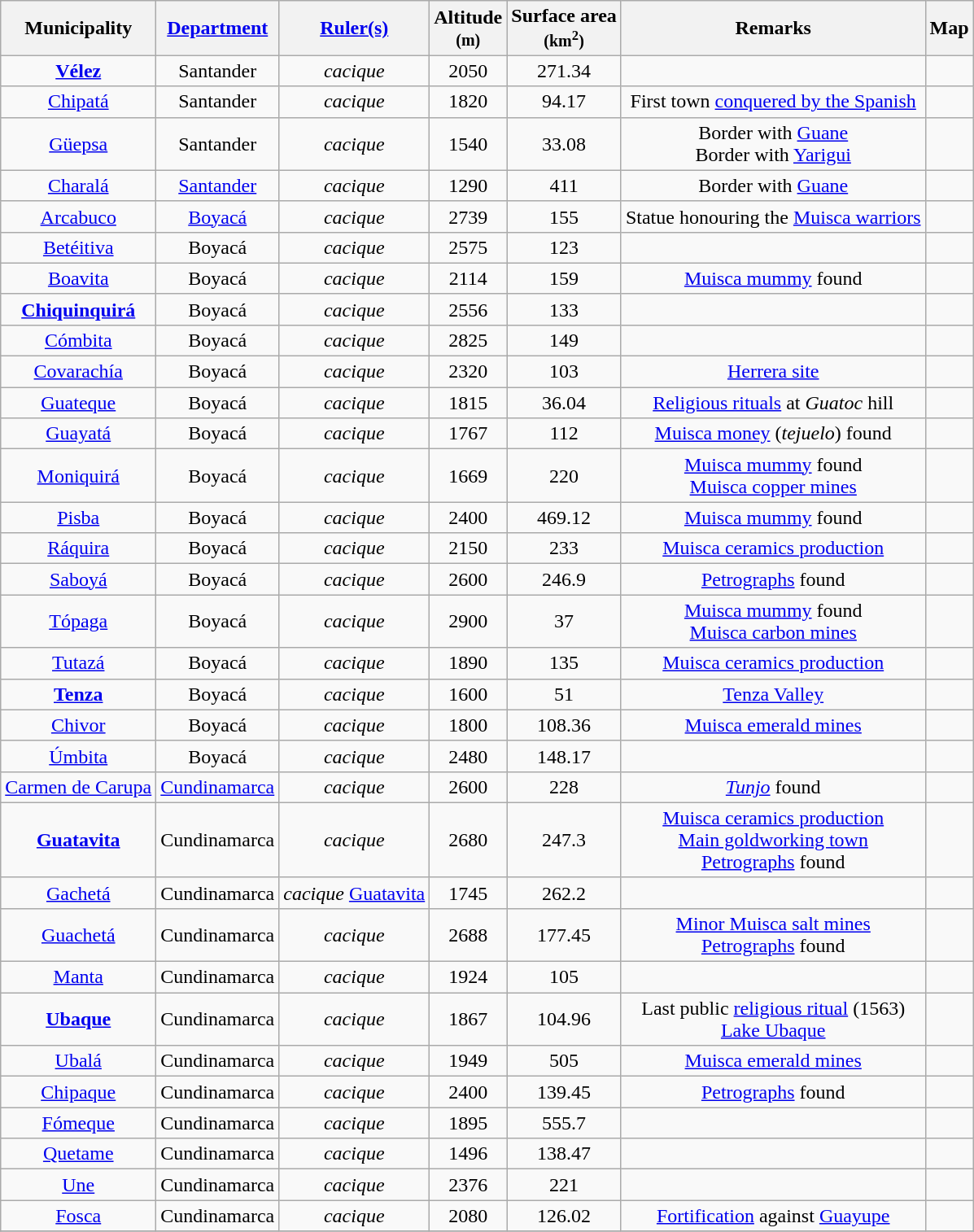<table class="wikitable sortable mw-collapsible mw-collapsed">
<tr>
<th scope="col">Municipality<br></th>
<th scope="col"><a href='#'>Department</a></th>
<th scope="col"><a href='#'>Ruler(s)</a></th>
<th scope="col">Altitude<br><small>(m)</small></th>
<th scope="col">Surface area<br><small>(km<sup>2</sup>)</small></th>
<th scope="col">Remarks</th>
<th scope="col">Map</th>
</tr>
<tr>
<td align=center><strong><a href='#'>Vélez</a></strong></td>
<td align=center>Santander</td>
<td align=center><em>cacique</em></td>
<td align=center>2050</td>
<td align=center>271.34</td>
<td align=center></td>
<td align=center></td>
</tr>
<tr>
<td align=center><a href='#'>Chipatá</a></td>
<td align=center>Santander</td>
<td align=center><em>cacique</em></td>
<td align=center>1820</td>
<td align=center>94.17</td>
<td align=center>First town <a href='#'>conquered by the Spanish</a></td>
<td align=center></td>
</tr>
<tr>
<td align=center><a href='#'>Güepsa</a></td>
<td align=center>Santander</td>
<td align=center><em>cacique</em></td>
<td align=center>1540</td>
<td align=center>33.08</td>
<td align=center>Border with <a href='#'>Guane</a><br>Border with <a href='#'>Yarigui</a></td>
<td align=center></td>
</tr>
<tr>
<td align=center><a href='#'>Charalá</a></td>
<td align=center><a href='#'>Santander</a></td>
<td align=center><em>cacique</em></td>
<td align=center>1290</td>
<td align=center>411</td>
<td align=center>Border with <a href='#'>Guane</a></td>
<td align=center></td>
</tr>
<tr>
<td align=center><a href='#'>Arcabuco</a></td>
<td align=center><a href='#'>Boyacá</a></td>
<td align=center><em>cacique</em></td>
<td align=center>2739</td>
<td align=center>155</td>
<td align=center>Statue honouring the <a href='#'>Muisca warriors</a></td>
<td align=center></td>
</tr>
<tr>
<td align=center><a href='#'>Betéitiva</a></td>
<td align=center>Boyacá</td>
<td align=center><em>cacique</em></td>
<td align=center>2575</td>
<td align=center>123</td>
<td align=center></td>
<td align=center></td>
</tr>
<tr>
<td align=center><a href='#'>Boavita</a></td>
<td align=center>Boyacá</td>
<td align=center><em>cacique</em></td>
<td align=center>2114</td>
<td align=center>159</td>
<td align=center><a href='#'>Muisca mummy</a> found</td>
<td align=center></td>
</tr>
<tr>
<td align=center><strong><a href='#'>Chiquinquirá</a></strong></td>
<td align=center>Boyacá</td>
<td align=center><em>cacique</em></td>
<td align=center>2556</td>
<td align=center>133</td>
<td align=center></td>
<td align=center></td>
</tr>
<tr>
<td align=center><a href='#'>Cómbita</a></td>
<td align=center>Boyacá</td>
<td align=center><em>cacique</em></td>
<td align=center>2825</td>
<td align=center>149</td>
<td align=center></td>
<td align=center></td>
</tr>
<tr>
<td align=center><a href='#'>Covarachía</a></td>
<td align=center>Boyacá</td>
<td align=center><em>cacique</em></td>
<td align=center>2320</td>
<td align=center>103</td>
<td align=center><a href='#'>Herrera site</a></td>
<td align=center></td>
</tr>
<tr>
<td align=center><a href='#'>Guateque</a></td>
<td align=center>Boyacá</td>
<td align=center><em>cacique</em></td>
<td align=center>1815</td>
<td align=center>36.04</td>
<td align=center><a href='#'>Religious rituals</a> at <em>Guatoc</em> hill</td>
<td align=center></td>
</tr>
<tr>
<td align=center><a href='#'>Guayatá</a></td>
<td align=center>Boyacá</td>
<td align=center><em>cacique</em></td>
<td align=center>1767</td>
<td align=center>112</td>
<td align=center><a href='#'>Muisca money</a> (<em>tejuelo</em>) found</td>
<td align=center></td>
</tr>
<tr>
<td align=center><a href='#'>Moniquirá</a></td>
<td align=center>Boyacá</td>
<td align=center><em>cacique</em></td>
<td align=center>1669</td>
<td align=center>220</td>
<td align=center><a href='#'>Muisca mummy</a> found<br><a href='#'>Muisca copper mines</a></td>
<td align=center></td>
</tr>
<tr>
<td align=center><a href='#'>Pisba</a></td>
<td align=center>Boyacá</td>
<td align=center><em>cacique</em></td>
<td align=center>2400</td>
<td align=center>469.12</td>
<td align=center><a href='#'>Muisca mummy</a> found</td>
<td align=center></td>
</tr>
<tr>
<td align=center><a href='#'>Ráquira</a></td>
<td align=center>Boyacá</td>
<td align=center><em>cacique</em></td>
<td align=center>2150</td>
<td align=center>233</td>
<td align=center><a href='#'>Muisca ceramics production</a></td>
<td align=center></td>
</tr>
<tr>
<td align=center><a href='#'>Saboyá</a></td>
<td align=center>Boyacá</td>
<td align=center><em>cacique</em></td>
<td align=center>2600</td>
<td align=center>246.9</td>
<td align=center><a href='#'>Petrographs</a> found</td>
<td align=center></td>
</tr>
<tr>
<td align=center><a href='#'>Tópaga</a></td>
<td align=center>Boyacá</td>
<td align=center><em>cacique</em></td>
<td align=center>2900</td>
<td align=center>37</td>
<td align=center><a href='#'>Muisca mummy</a> found<br><a href='#'>Muisca carbon mines</a></td>
<td align=center></td>
</tr>
<tr>
<td align=center><a href='#'>Tutazá</a></td>
<td align=center>Boyacá</td>
<td align=center><em>cacique</em></td>
<td align=center>1890</td>
<td align=center>135</td>
<td align=center><a href='#'>Muisca ceramics production</a></td>
<td align=center></td>
</tr>
<tr>
<td align=center><strong><a href='#'>Tenza</a></strong></td>
<td align=center>Boyacá</td>
<td align=center><em>cacique</em></td>
<td align=center>1600</td>
<td align=center>51</td>
<td align=center><a href='#'>Tenza Valley</a></td>
<td align=center></td>
</tr>
<tr>
<td align=center><a href='#'>Chivor</a></td>
<td align=center>Boyacá</td>
<td align=center><em>cacique</em></td>
<td align=center>1800</td>
<td align=center>108.36</td>
<td align=center><a href='#'>Muisca emerald mines</a></td>
<td align=center></td>
</tr>
<tr>
<td align=center><a href='#'>Úmbita</a></td>
<td align=center>Boyacá</td>
<td align=center><em>cacique</em></td>
<td align=center>2480</td>
<td align=center>148.17</td>
<td align=center></td>
<td align=center></td>
</tr>
<tr>
<td align=center><a href='#'>Carmen de Carupa</a></td>
<td align=center><a href='#'>Cundinamarca</a></td>
<td align=center><em>cacique</em></td>
<td align=center>2600</td>
<td align=center>228</td>
<td align=center><em><a href='#'>Tunjo</a></em> found</td>
<td align=center></td>
</tr>
<tr>
<td align=center><strong><a href='#'>Guatavita</a></strong></td>
<td align=center>Cundinamarca</td>
<td align=center><em>cacique</em></td>
<td align=center>2680</td>
<td align=center>247.3</td>
<td align=center><a href='#'>Muisca ceramics production</a><br><a href='#'>Main goldworking town</a><br><a href='#'>Petrographs</a> found</td>
<td align=center></td>
</tr>
<tr>
<td align=center><a href='#'>Gachetá</a></td>
<td align=center>Cundinamarca</td>
<td align=center><em>cacique</em> <a href='#'>Guatavita</a></td>
<td align=center>1745</td>
<td align=center>262.2</td>
<td align=center></td>
<td align=center></td>
</tr>
<tr>
<td align=center><a href='#'>Guachetá</a></td>
<td align=center>Cundinamarca</td>
<td align=center><em>cacique</em></td>
<td align=center>2688</td>
<td align=center>177.45</td>
<td align=center><a href='#'>Minor Muisca salt mines</a><br><a href='#'>Petrographs</a> found</td>
<td align=center></td>
</tr>
<tr>
<td align=center><a href='#'>Manta</a></td>
<td align=center>Cundinamarca</td>
<td align=center><em>cacique</em></td>
<td align=center>1924</td>
<td align=center>105</td>
<td align=center></td>
<td align=center></td>
</tr>
<tr>
<td align=center><strong><a href='#'>Ubaque</a></strong></td>
<td align=center>Cundinamarca</td>
<td align=center><em>cacique</em></td>
<td align=center>1867</td>
<td align=center>104.96</td>
<td align=center>Last public <a href='#'>religious ritual</a> (1563) <br><a href='#'>Lake Ubaque</a></td>
<td align=center></td>
</tr>
<tr>
<td align=center><a href='#'>Ubalá</a></td>
<td align=center>Cundinamarca</td>
<td align=center><em>cacique</em></td>
<td align=center>1949</td>
<td align=center>505</td>
<td align=center><a href='#'>Muisca emerald mines</a></td>
<td align=center></td>
</tr>
<tr>
<td align=center><a href='#'>Chipaque</a></td>
<td align=center>Cundinamarca</td>
<td align=center><em>cacique</em></td>
<td align=center>2400</td>
<td align=center>139.45</td>
<td align=center><a href='#'>Petrographs</a> found</td>
<td align=center></td>
</tr>
<tr>
<td align=center><a href='#'>Fómeque</a></td>
<td align=center>Cundinamarca</td>
<td align=center><em>cacique</em></td>
<td align=center>1895</td>
<td align=center>555.7</td>
<td align=center></td>
<td align=center></td>
</tr>
<tr>
<td align=center><a href='#'>Quetame</a></td>
<td align=center>Cundinamarca</td>
<td align=center><em>cacique</em></td>
<td align=center>1496</td>
<td align=center>138.47</td>
<td align=center></td>
<td align=center></td>
</tr>
<tr>
<td align=center><a href='#'>Une</a></td>
<td align=center>Cundinamarca</td>
<td align=center><em>cacique</em></td>
<td align=center>2376</td>
<td align=center>221</td>
<td align=center></td>
<td align=center></td>
</tr>
<tr>
<td align=center><a href='#'>Fosca</a></td>
<td align=center>Cundinamarca</td>
<td align=center><em>cacique</em></td>
<td align=center>2080</td>
<td align=center>126.02</td>
<td align=center><a href='#'>Fortification</a> against <a href='#'>Guayupe</a></td>
<td align=center></td>
</tr>
<tr>
</tr>
</table>
